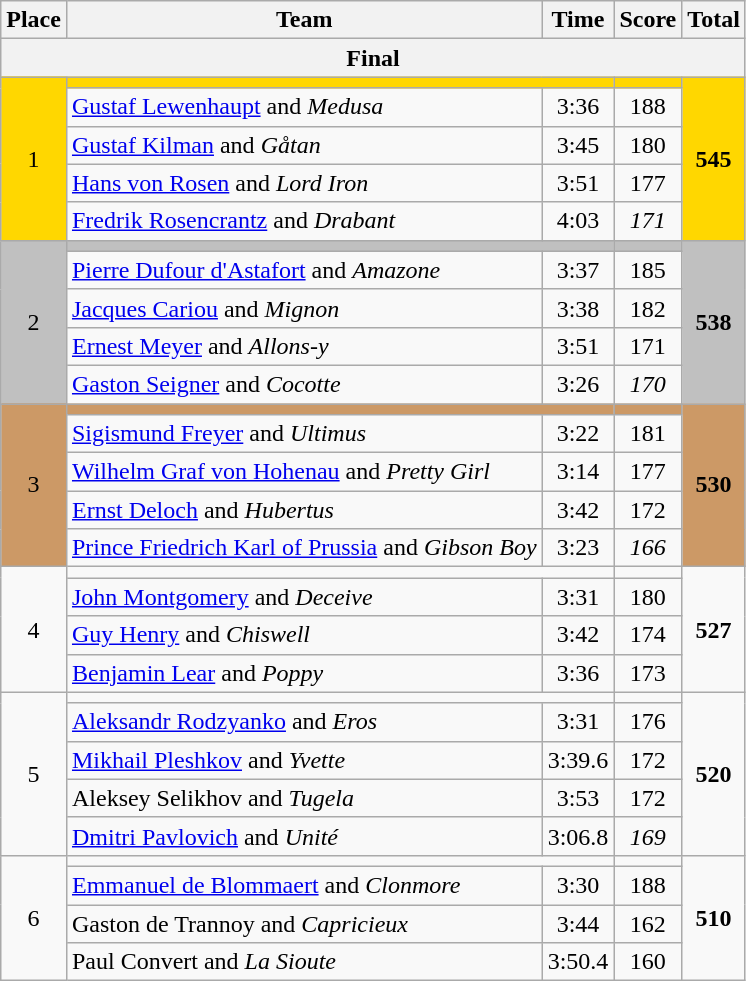<table class=wikitable style="text-align:center">
<tr>
<th>Place</th>
<th>Team</th>
<th>Time</th>
<th>Score</th>
<th>Total</th>
</tr>
<tr>
<th colspan=5><strong>Final</strong></th>
</tr>
<tr bgcolor=gold>
<td rowspan=5 bgcolor=gold>1</td>
<td colspan=2 align=left></td>
<td></td>
<td rowspan=5><strong>545</strong></td>
</tr>
<tr>
<td align=left><a href='#'>Gustaf Lewenhaupt</a> and <em>Medusa</em></td>
<td>3:36</td>
<td>188</td>
</tr>
<tr>
<td align=left><a href='#'>Gustaf Kilman</a> and <em>Gåtan</em></td>
<td>3:45</td>
<td>180</td>
</tr>
<tr>
<td align=left><a href='#'>Hans von Rosen</a> and <em>Lord Iron</em></td>
<td>3:51</td>
<td>177</td>
</tr>
<tr>
<td align=left><a href='#'>Fredrik Rosencrantz</a> and <em>Drabant</em></td>
<td>4:03</td>
<td><em>171</em></td>
</tr>
<tr bgcolor=silver>
<td rowspan=5 bgcolor=silver>2</td>
<td colspan=2 align=left></td>
<td></td>
<td rowspan=5><strong>538</strong></td>
</tr>
<tr>
<td align=left><a href='#'>Pierre Dufour d'Astafort</a> and <em>Amazone</em></td>
<td>3:37</td>
<td>185</td>
</tr>
<tr>
<td align=left><a href='#'>Jacques Cariou</a> and <em>Mignon</em></td>
<td>3:38</td>
<td>182</td>
</tr>
<tr>
<td align=left><a href='#'>Ernest Meyer</a> and <em>Allons-y</em></td>
<td>3:51</td>
<td>171</td>
</tr>
<tr>
<td align=left><a href='#'>Gaston Seigner</a> and <em>Cocotte</em></td>
<td>3:26</td>
<td><em>170</em></td>
</tr>
<tr bgcolor=cc9966>
<td rowspan=5 bgcolor=cc9966>3</td>
<td colspan=2 align=left></td>
<td></td>
<td rowspan=5><strong>530</strong></td>
</tr>
<tr>
<td align=left><a href='#'>Sigismund Freyer</a> and <em>Ultimus</em></td>
<td>3:22</td>
<td>181</td>
</tr>
<tr>
<td align=left><a href='#'>Wilhelm Graf von Hohenau</a> and <em>Pretty Girl</em></td>
<td>3:14</td>
<td>177</td>
</tr>
<tr>
<td align=left><a href='#'>Ernst Deloch</a> and <em>Hubertus</em></td>
<td>3:42</td>
<td>172</td>
</tr>
<tr>
<td align=left><a href='#'>Prince Friedrich Karl of Prussia</a> and <em>Gibson Boy</em></td>
<td>3:23</td>
<td><em>166</em></td>
</tr>
<tr>
<td rowspan=4>4</td>
<td colspan=2 align=left></td>
<td></td>
<td rowspan=4><strong>527</strong></td>
</tr>
<tr>
<td align=left><a href='#'>John Montgomery</a> and <em>Deceive</em></td>
<td>3:31</td>
<td>180</td>
</tr>
<tr>
<td align=left><a href='#'>Guy Henry</a> and <em>Chiswell</em></td>
<td>3:42</td>
<td>174</td>
</tr>
<tr>
<td align=left><a href='#'>Benjamin Lear</a> and <em>Poppy</em></td>
<td>3:36</td>
<td>173</td>
</tr>
<tr>
<td rowspan=5>5</td>
<td colspan=2 align=left></td>
<td></td>
<td rowspan=5><strong>520</strong></td>
</tr>
<tr>
<td align=left><a href='#'>Aleksandr Rodzyanko</a> and <em>Eros</em></td>
<td>3:31</td>
<td>176</td>
</tr>
<tr>
<td align=left><a href='#'>Mikhail Pleshkov</a> and <em>Yvette</em></td>
<td>3:39.6</td>
<td>172</td>
</tr>
<tr>
<td align=left>Aleksey Selikhov and <em>Tugela</em></td>
<td>3:53</td>
<td>172</td>
</tr>
<tr>
<td align=left><a href='#'>Dmitri Pavlovich</a> and <em>Unité</em></td>
<td>3:06.8</td>
<td><em>169</em></td>
</tr>
<tr>
<td rowspan=4>6</td>
<td colspan=2 align=left></td>
<td></td>
<td rowspan=4><strong>510</strong></td>
</tr>
<tr>
<td align=left><a href='#'>Emmanuel de Blommaert</a> and <em>Clonmore</em></td>
<td>3:30</td>
<td>188</td>
</tr>
<tr>
<td align=left>Gaston de Trannoy and <em>Capricieux</em></td>
<td>3:44</td>
<td>162</td>
</tr>
<tr>
<td align=left>Paul Convert and <em>La Sioute</em></td>
<td>3:50.4</td>
<td>160</td>
</tr>
</table>
